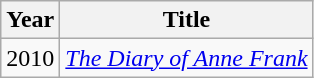<table class="wikitable sortable">
<tr>
<th>Year</th>
<th>Title</th>
</tr>
<tr>
<td>2010</td>
<td><em><a href='#'>The Diary of Anne Frank</a></em></td>
</tr>
</table>
